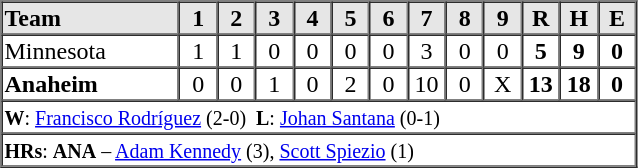<table border=1 cellspacing=0 width=425 style="margin-left:3em;">
<tr style="text-align:center; background-color:#e6e6e6;">
<th align=left width=28%>Team</th>
<th width=6%>1</th>
<th width=6%>2</th>
<th width=6%>3</th>
<th width=6%>4</th>
<th width=6%>5</th>
<th width=6%>6</th>
<th width=6%>7</th>
<th width=6%>8</th>
<th width=6%>9</th>
<th width=6%>R</th>
<th width=6%>H</th>
<th width=6%>E</th>
</tr>
<tr style="text-align:center;">
<td align=left>Minnesota</td>
<td>1</td>
<td>1</td>
<td>0</td>
<td>0</td>
<td>0</td>
<td>0</td>
<td>3</td>
<td>0</td>
<td>0</td>
<td><strong>5</strong></td>
<td><strong>9</strong></td>
<td><strong>0</strong></td>
</tr>
<tr style="text-align:center;">
<td align=left><strong>Anaheim</strong></td>
<td>0</td>
<td>0</td>
<td>1</td>
<td>0</td>
<td>2</td>
<td>0</td>
<td>10</td>
<td>0</td>
<td>X</td>
<td><strong>13</strong></td>
<td><strong>18</strong></td>
<td><strong>0</strong></td>
</tr>
<tr style="text-align:left;">
<td colspan=13><small><strong>W</strong>: <a href='#'>Francisco Rodríguez</a> (2-0)  <strong>L</strong>: <a href='#'>Johan Santana</a> (0-1)  </small></td>
</tr>
<tr style="text-align:left;">
<td colspan=13><small><strong>HRs</strong>: <strong>ANA</strong> – <a href='#'>Adam Kennedy</a> (3), <a href='#'>Scott Spiezio</a> (1) </small></td>
</tr>
</table>
